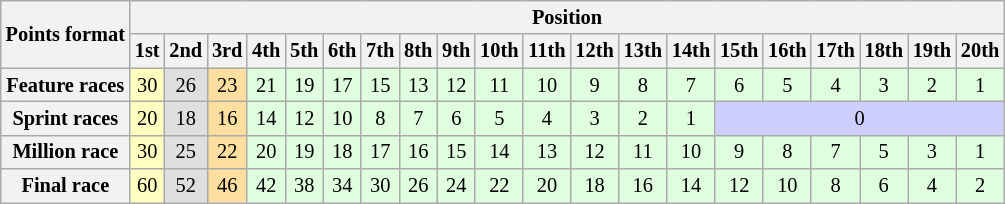<table class="wikitable" style="font-size:85%; text-align:center">
<tr style="background:#f9f9f9">
<th rowspan="2">Points format</th>
<th colspan="21">Position</th>
</tr>
<tr>
<th>1st</th>
<th>2nd</th>
<th>3rd</th>
<th>4th</th>
<th>5th</th>
<th>6th</th>
<th>7th</th>
<th>8th</th>
<th>9th</th>
<th>10th</th>
<th>11th</th>
<th>12th</th>
<th>13th</th>
<th>14th</th>
<th>15th</th>
<th>16th</th>
<th>17th</th>
<th>18th</th>
<th>19th</th>
<th>20th</th>
</tr>
<tr>
<th>Feature races</th>
<td style="background:#ffffbf;">30</td>
<td style="background:#dfdfdf;">26</td>
<td style="background:#ffdf9f;">23</td>
<td style="background:#dfffdf;">21</td>
<td style="background:#dfffdf;">19</td>
<td style="background:#dfffdf;">17</td>
<td style="background:#dfffdf;">15</td>
<td style="background:#dfffdf;">13</td>
<td style="background:#dfffdf;">12</td>
<td style="background:#dfffdf;">11</td>
<td style="background:#dfffdf;">10</td>
<td style="background:#dfffdf;">9</td>
<td style="background:#dfffdf;">8</td>
<td style="background:#dfffdf;">7</td>
<td style="background:#dfffdf;">6</td>
<td style="background:#dfffdf;">5</td>
<td style="background:#dfffdf;">4</td>
<td style="background:#dfffdf;">3</td>
<td style="background:#dfffdf;">2</td>
<td style="background:#dfffdf;">1</td>
</tr>
<tr>
<th>Sprint races</th>
<td style="background:#ffffbf;">20</td>
<td style="background:#dfdfdf;">18</td>
<td style="background:#ffdf9f;">16</td>
<td style="background:#dfffdf;">14</td>
<td style="background:#dfffdf;">12</td>
<td style="background:#dfffdf;">10</td>
<td style="background:#dfffdf;">8</td>
<td style="background:#dfffdf;">7</td>
<td style="background:#dfffdf;">6</td>
<td style="background:#dfffdf;">5</td>
<td style="background:#dfffdf;">4</td>
<td style="background:#dfffdf;">3</td>
<td style="background:#dfffdf;">2</td>
<td style="background:#dfffdf;">1</td>
<td style="background:#cfcfff;" colspan=6>0</td>
</tr>
<tr>
<th>Million race</th>
<td style="background:#ffffbf;">30</td>
<td style="background:#dfdfdf;">25</td>
<td style="background:#ffdf9f;">22</td>
<td style="background:#dfffdf;">20</td>
<td style="background:#dfffdf;">19</td>
<td style="background:#dfffdf;">18</td>
<td style="background:#dfffdf;">17</td>
<td style="background:#dfffdf;">16</td>
<td style="background:#dfffdf;">15</td>
<td style="background:#dfffdf;">14</td>
<td style="background:#dfffdf;">13</td>
<td style="background:#dfffdf;">12</td>
<td style="background:#dfffdf;">11</td>
<td style="background:#dfffdf;">10</td>
<td style="background:#dfffdf;">9</td>
<td style="background:#dfffdf;">8</td>
<td style="background:#dfffdf;">7</td>
<td style="background:#dfffdf;">5</td>
<td style="background:#dfffdf;">3</td>
<td style="background:#dfffdf;">1</td>
</tr>
<tr>
<th>Final race</th>
<td style="background:#ffffbf;">60</td>
<td style="background:#dfdfdf;">52</td>
<td style="background:#ffdf9f;">46</td>
<td style="background:#dfffdf;">42</td>
<td style="background:#dfffdf;">38</td>
<td style="background:#dfffdf;">34</td>
<td style="background:#dfffdf;">30</td>
<td style="background:#dfffdf;">26</td>
<td style="background:#dfffdf;">24</td>
<td style="background:#dfffdf;">22</td>
<td style="background:#dfffdf;">20</td>
<td style="background:#dfffdf;">18</td>
<td style="background:#dfffdf;">16</td>
<td style="background:#dfffdf;">14</td>
<td style="background:#dfffdf;">12</td>
<td style="background:#dfffdf;">10</td>
<td style="background:#dfffdf;">8</td>
<td style="background:#dfffdf;">6</td>
<td style="background:#dfffdf;">4</td>
<td style="background:#dfffdf;">2</td>
</tr>
</table>
